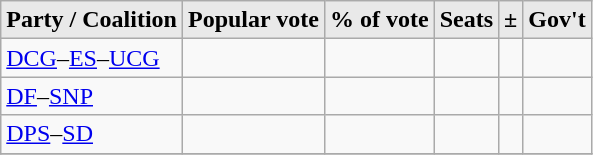<table class="wikitable">
<tr 1000>
<th style="background-color:#E9E9E9">Party / Coalition</th>
<th style="background-color:#E9E9E9">Popular vote</th>
<th style="background-color:#E9E9E9">% of vote</th>
<th style="background-color:#E9E9E9">Seats</th>
<th style="background-color:#E9E9E9">±</th>
<th style="background-color:#E9E9E9">Gov't</th>
</tr>
<tr>
<td align="left"><a href='#'>DCG</a>–<a href='#'>ES</a>–<a href='#'>UCG</a></td>
<td></td>
<td></td>
<td></td>
<td></td>
<td></td>
</tr>
<tr>
<td align="left"><a href='#'>DF</a>–<a href='#'>SNP</a></td>
<td></td>
<td></td>
<td></td>
<td></td>
<td></td>
</tr>
<tr>
<td align="left"><a href='#'>DPS</a>–<a href='#'>SD</a></td>
<td></td>
<td></td>
<td></td>
<td></td>
<td></td>
</tr>
<tr>
</tr>
</table>
